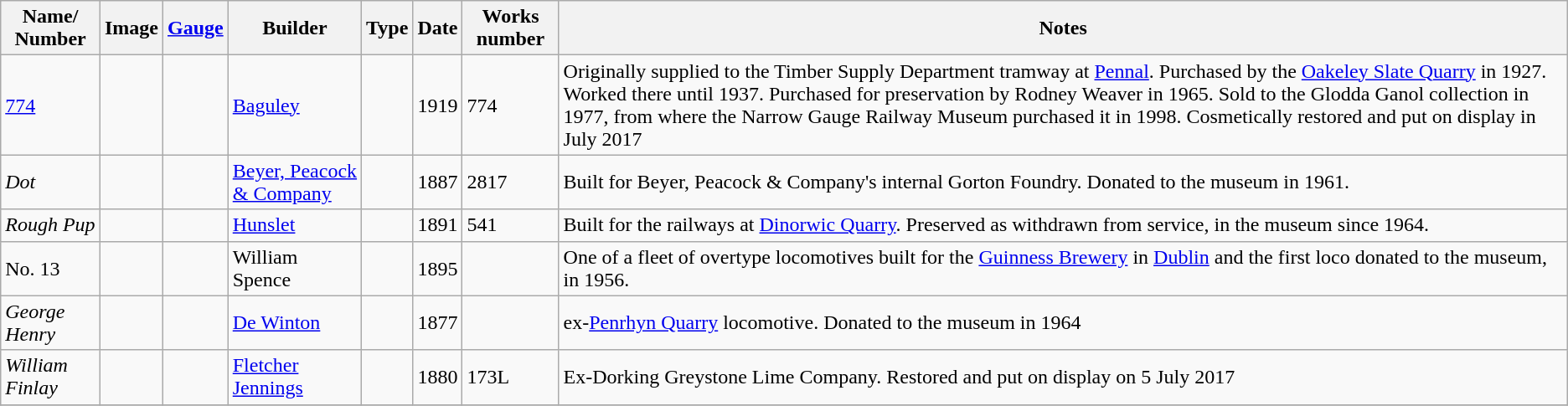<table class="wikitable">
<tr>
<th>Name/ Number</th>
<th>Image</th>
<th><a href='#'>Gauge</a></th>
<th>Builder</th>
<th>Type</th>
<th>Date</th>
<th>Works number</th>
<th>Notes</th>
</tr>
<tr>
<td><a href='#'>774</a></td>
<td></td>
<td></td>
<td><a href='#'>Baguley</a></td>
<td></td>
<td>1919</td>
<td>774</td>
<td>Originally supplied to the Timber Supply Department tramway at <a href='#'>Pennal</a>. Purchased by the <a href='#'>Oakeley Slate Quarry</a> in 1927. Worked there until 1937. Purchased for preservation by Rodney Weaver in 1965. Sold to the Glodda Ganol collection in 1977, from where the Narrow Gauge Railway Museum purchased it in 1998. Cosmetically restored and put on display in July 2017</td>
</tr>
<tr>
<td><em>Dot</em></td>
<td></td>
<td></td>
<td><a href='#'>Beyer, Peacock & Company</a></td>
<td></td>
<td>1887</td>
<td>2817</td>
<td>Built for Beyer, Peacock & Company's internal Gorton Foundry. Donated to the museum in 1961.</td>
</tr>
<tr>
<td><em>Rough Pup</em></td>
<td></td>
<td></td>
<td><a href='#'>Hunslet</a></td>
<td></td>
<td>1891</td>
<td>541</td>
<td>Built for the railways at <a href='#'>Dinorwic Quarry</a>. Preserved as withdrawn from service, in the museum since 1964.</td>
</tr>
<tr>
<td>No. 13</td>
<td></td>
<td></td>
<td>William Spence</td>
<td></td>
<td>1895</td>
<td></td>
<td>One of a fleet of overtype locomotives built for the <a href='#'>Guinness Brewery</a> in <a href='#'>Dublin</a> and the first loco donated to the museum, in 1956.</td>
</tr>
<tr>
<td><em>George Henry</em></td>
<td></td>
<td></td>
<td><a href='#'>De Winton</a></td>
<td></td>
<td>1877</td>
<td></td>
<td>ex-<a href='#'>Penrhyn Quarry</a> locomotive. Donated to the museum in 1964</td>
</tr>
<tr>
<td><em>William Finlay</em></td>
<td></td>
<td></td>
<td><a href='#'>Fletcher Jennings</a></td>
<td></td>
<td>1880</td>
<td>173L</td>
<td>Ex-Dorking Greystone Lime Company. Restored and put on display on 5 July 2017</td>
</tr>
<tr>
</tr>
</table>
